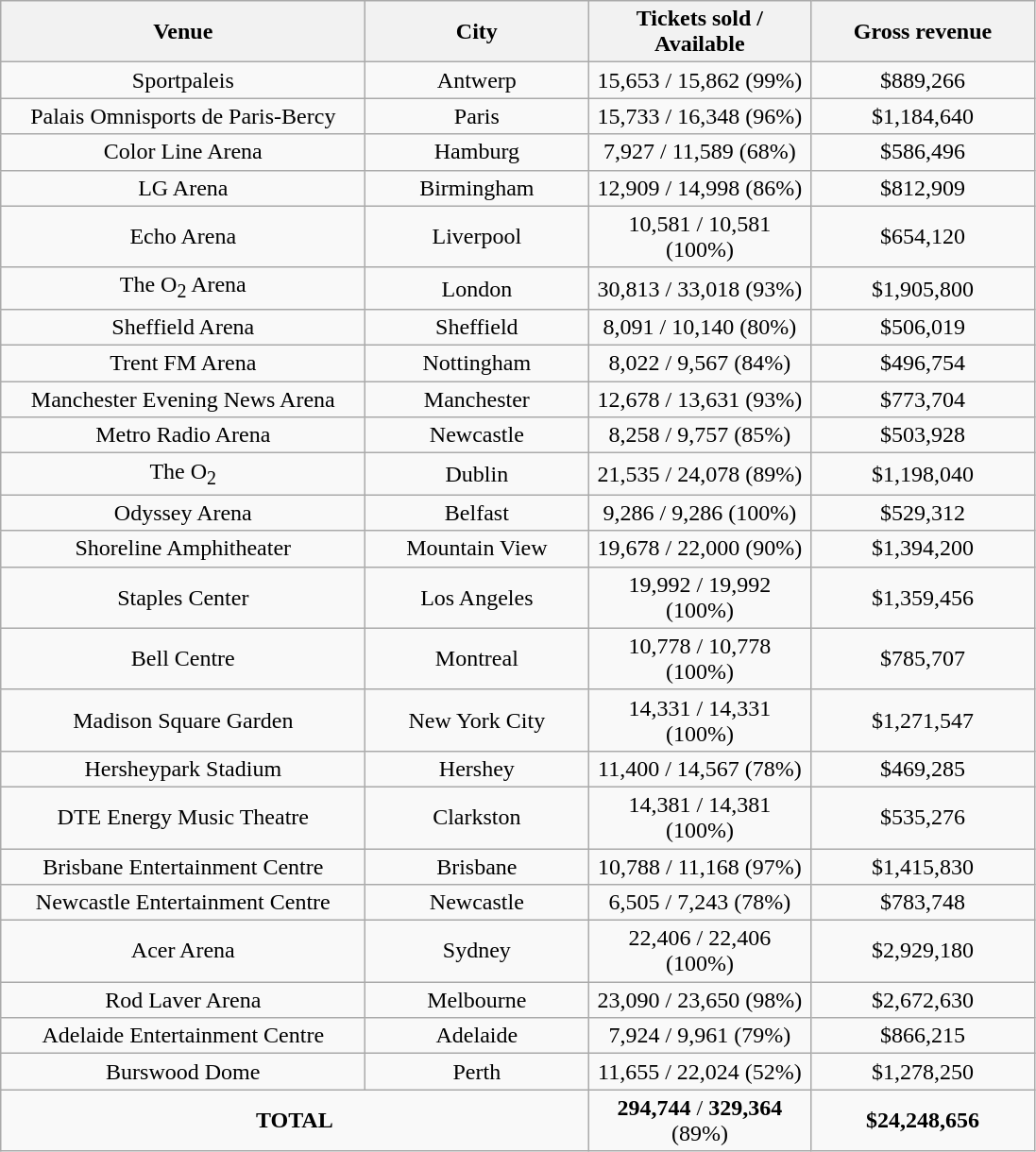<table class="wikitable" style="text-align:center">
<tr>
<th style="width:250px;">Venue</th>
<th style="width:150px;">City</th>
<th style="width:150px;">Tickets sold / Available</th>
<th style="width:150px;">Gross revenue</th>
</tr>
<tr>
<td>Sportpaleis</td>
<td>Antwerp</td>
<td>15,653 / 15,862 (99%)</td>
<td>$889,266</td>
</tr>
<tr>
<td>Palais Omnisports de Paris-Bercy</td>
<td>Paris</td>
<td>15,733 / 16,348 (96%)</td>
<td>$1,184,640</td>
</tr>
<tr>
<td>Color Line Arena</td>
<td>Hamburg</td>
<td>7,927 / 11,589 (68%)</td>
<td>$586,496</td>
</tr>
<tr>
<td>LG Arena</td>
<td>Birmingham</td>
<td>12,909 / 14,998 (86%)</td>
<td>$812,909</td>
</tr>
<tr>
<td>Echo Arena</td>
<td>Liverpool</td>
<td>10,581 / 10,581 (100%)</td>
<td>$654,120</td>
</tr>
<tr>
<td>The O<sub>2</sub> Arena</td>
<td>London</td>
<td>30,813 / 33,018 (93%)</td>
<td>$1,905,800</td>
</tr>
<tr>
<td>Sheffield Arena</td>
<td>Sheffield</td>
<td>8,091 / 10,140 (80%)</td>
<td>$506,019</td>
</tr>
<tr>
<td>Trent FM Arena</td>
<td>Nottingham</td>
<td>8,022 / 9,567 (84%)</td>
<td>$496,754</td>
</tr>
<tr>
<td>Manchester Evening News Arena</td>
<td>Manchester</td>
<td>12,678 / 13,631 (93%)</td>
<td>$773,704</td>
</tr>
<tr>
<td>Metro Radio Arena</td>
<td>Newcastle</td>
<td>8,258 / 9,757 (85%)</td>
<td>$503,928</td>
</tr>
<tr>
<td>The O<sub>2</sub></td>
<td>Dublin</td>
<td>21,535 / 24,078 (89%)</td>
<td>$1,198,040</td>
</tr>
<tr>
<td>Odyssey Arena</td>
<td>Belfast</td>
<td>9,286 / 9,286 (100%)</td>
<td>$529,312</td>
</tr>
<tr>
<td>Shoreline Amphitheater</td>
<td>Mountain View</td>
<td>19,678 / 22,000 (90%)</td>
<td>$1,394,200</td>
</tr>
<tr>
<td>Staples Center</td>
<td>Los Angeles</td>
<td>19,992 / 19,992 (100%)</td>
<td>$1,359,456</td>
</tr>
<tr>
<td>Bell Centre</td>
<td>Montreal</td>
<td>10,778 / 10,778 (100%)</td>
<td>$785,707</td>
</tr>
<tr>
<td>Madison Square Garden</td>
<td>New York City</td>
<td>14,331 / 14,331 (100%)</td>
<td>$1,271,547</td>
</tr>
<tr>
<td>Hersheypark Stadium</td>
<td>Hershey</td>
<td>11,400 / 14,567 (78%)</td>
<td>$469,285</td>
</tr>
<tr>
<td>DTE Energy Music Theatre</td>
<td>Clarkston</td>
<td>14,381 / 14,381 (100%)</td>
<td>$535,276</td>
</tr>
<tr>
<td>Brisbane Entertainment Centre</td>
<td>Brisbane</td>
<td>10,788 / 11,168 (97%)</td>
<td>$1,415,830</td>
</tr>
<tr>
<td>Newcastle Entertainment Centre</td>
<td>Newcastle</td>
<td>6,505 / 7,243 (78%)</td>
<td>$783,748</td>
</tr>
<tr>
<td>Acer Arena</td>
<td>Sydney</td>
<td>22,406 / 22,406 (100%)</td>
<td>$2,929,180</td>
</tr>
<tr>
<td>Rod Laver Arena</td>
<td>Melbourne</td>
<td>23,090 / 23,650 (98%)</td>
<td>$2,672,630</td>
</tr>
<tr>
<td>Adelaide Entertainment Centre</td>
<td>Adelaide</td>
<td>7,924 / 9,961 (79%)</td>
<td>$866,215</td>
</tr>
<tr>
<td>Burswood Dome</td>
<td>Perth</td>
<td>11,655 / 22,024 (52%)</td>
<td>$1,278,250</td>
</tr>
<tr>
<td colspan="2"><strong>TOTAL</strong></td>
<td><strong>294,744</strong> / <strong>329,364</strong> (89%)</td>
<td><strong>$24,248,656</strong></td>
</tr>
</table>
